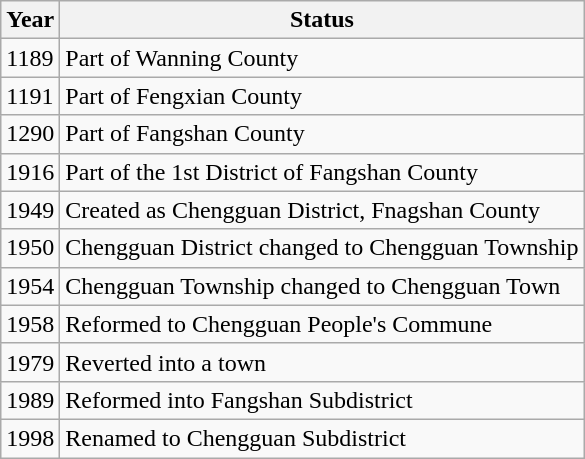<table class="wikitable">
<tr>
<th>Year</th>
<th>Status</th>
</tr>
<tr>
<td>1189</td>
<td>Part of Wanning County</td>
</tr>
<tr>
<td>1191</td>
<td>Part of Fengxian County</td>
</tr>
<tr>
<td>1290</td>
<td>Part of Fangshan County</td>
</tr>
<tr>
<td>1916</td>
<td>Part of the 1st District of Fangshan County</td>
</tr>
<tr>
<td>1949</td>
<td>Created as Chengguan District, Fnagshan County</td>
</tr>
<tr>
<td>1950</td>
<td>Chengguan District changed to Chengguan Township</td>
</tr>
<tr>
<td>1954</td>
<td>Chengguan Township changed to Chengguan Town</td>
</tr>
<tr>
<td>1958</td>
<td>Reformed to Chengguan People's Commune</td>
</tr>
<tr>
<td>1979</td>
<td>Reverted into a town</td>
</tr>
<tr>
<td>1989</td>
<td>Reformed into Fangshan Subdistrict</td>
</tr>
<tr>
<td>1998</td>
<td>Renamed to Chengguan Subdistrict</td>
</tr>
</table>
